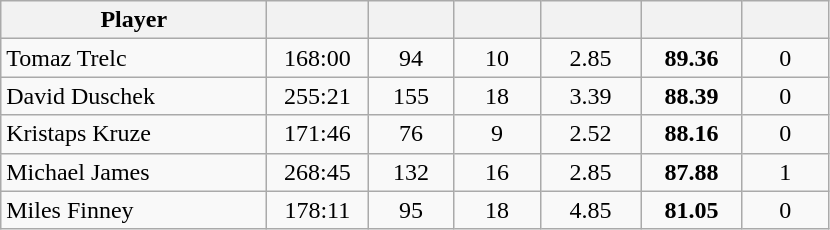<table class="wikitable sortable" style="text-align:center;">
<tr>
<th width="170px">Player</th>
<th width="60px"></th>
<th width="50px"></th>
<th width="50px"></th>
<th width="60px"></th>
<th width="60px"></th>
<th width="50px"></th>
</tr>
<tr>
<td align="left"> Tomaz Trelc</td>
<td>168:00</td>
<td>94</td>
<td>10</td>
<td>2.85</td>
<td><strong>89.36</strong></td>
<td>0</td>
</tr>
<tr>
<td align="left"> David Duschek</td>
<td>255:21</td>
<td>155</td>
<td>18</td>
<td>3.39</td>
<td><strong>88.39</strong></td>
<td>0</td>
</tr>
<tr>
<td align="left"> Kristaps Kruze</td>
<td>171:46</td>
<td>76</td>
<td>9</td>
<td>2.52</td>
<td><strong>88.16</strong></td>
<td>0</td>
</tr>
<tr>
<td align="left"> Michael James</td>
<td>268:45</td>
<td>132</td>
<td>16</td>
<td>2.85</td>
<td><strong>87.88</strong></td>
<td>1</td>
</tr>
<tr>
<td align="left"> Miles Finney</td>
<td>178:11</td>
<td>95</td>
<td>18</td>
<td>4.85</td>
<td><strong>81.05</strong></td>
<td>0</td>
</tr>
</table>
